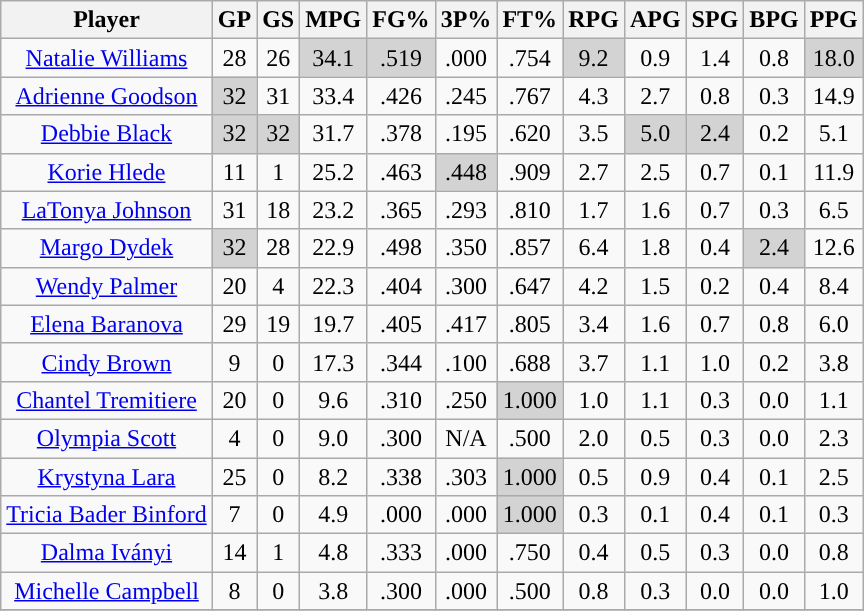<table class="wikitable sortable" style="text-align:center;">
<tr>
<th>Player</th>
<th>GP</th>
<th>GS</th>
<th>MPG</th>
<th>FG%</th>
<th>3P%</th>
<th>FT%</th>
<th>RPG</th>
<th>APG</th>
<th>SPG</th>
<th>BPG</th>
<th>PPG</th>
</tr>
<tr>
<td><a href='#'>Natalie Williams</a></td>
<td>28</td>
<td>26</td>
<td style="background:#D3D3D3;">34.1</td>
<td style="background:#D3D3D3;">.519</td>
<td>.000</td>
<td>.754</td>
<td style="background:#D3D3D3;">9.2</td>
<td>0.9</td>
<td>1.4</td>
<td>0.8</td>
<td style="background:#D3D3D3;">18.0</td>
</tr>
<tr>
<td><a href='#'>Adrienne Goodson</a></td>
<td style="background:#D3D3D3;">32</td>
<td>31</td>
<td>33.4</td>
<td>.426</td>
<td>.245</td>
<td>.767</td>
<td>4.3</td>
<td>2.7</td>
<td>0.8</td>
<td>0.3</td>
<td>14.9</td>
</tr>
<tr>
<td><a href='#'>Debbie Black</a></td>
<td style="background:#D3D3D3;">32</td>
<td style="background:#D3D3D3;">32</td>
<td>31.7</td>
<td>.378</td>
<td>.195</td>
<td>.620</td>
<td>3.5</td>
<td style="background:#D3D3D3;">5.0</td>
<td style="background:#D3D3D3;">2.4</td>
<td>0.2</td>
<td>5.1</td>
</tr>
<tr>
<td><a href='#'>Korie Hlede</a></td>
<td>11</td>
<td>1</td>
<td>25.2</td>
<td>.463</td>
<td style="background:#D3D3D3;">.448</td>
<td>.909</td>
<td>2.7</td>
<td>2.5</td>
<td>0.7</td>
<td>0.1</td>
<td>11.9</td>
</tr>
<tr>
<td><a href='#'>LaTonya Johnson</a></td>
<td>31</td>
<td>18</td>
<td>23.2</td>
<td>.365</td>
<td>.293</td>
<td>.810</td>
<td>1.7</td>
<td>1.6</td>
<td>0.7</td>
<td>0.3</td>
<td>6.5</td>
</tr>
<tr>
<td><a href='#'>Margo Dydek</a></td>
<td style="background:#D3D3D3;">32</td>
<td>28</td>
<td>22.9</td>
<td>.498</td>
<td>.350</td>
<td>.857</td>
<td>6.4</td>
<td>1.8</td>
<td>0.4</td>
<td style="background:#D3D3D3;">2.4</td>
<td>12.6</td>
</tr>
<tr>
<td><a href='#'>Wendy Palmer</a></td>
<td>20</td>
<td>4</td>
<td>22.3</td>
<td>.404</td>
<td>.300</td>
<td>.647</td>
<td>4.2</td>
<td>1.5</td>
<td>0.2</td>
<td>0.4</td>
<td>8.4</td>
</tr>
<tr>
<td><a href='#'>Elena Baranova</a></td>
<td>29</td>
<td>19</td>
<td>19.7</td>
<td>.405</td>
<td>.417</td>
<td>.805</td>
<td>3.4</td>
<td>1.6</td>
<td>0.7</td>
<td>0.8</td>
<td>6.0</td>
</tr>
<tr>
<td><a href='#'>Cindy Brown</a></td>
<td>9</td>
<td>0</td>
<td>17.3</td>
<td>.344</td>
<td>.100</td>
<td>.688</td>
<td>3.7</td>
<td>1.1</td>
<td>1.0</td>
<td>0.2</td>
<td>3.8</td>
</tr>
<tr>
<td><a href='#'>Chantel Tremitiere</a></td>
<td>20</td>
<td>0</td>
<td>9.6</td>
<td>.310</td>
<td>.250</td>
<td style="background:#D3D3D3;">1.000</td>
<td>1.0</td>
<td>1.1</td>
<td>0.3</td>
<td>0.0</td>
<td>1.1</td>
</tr>
<tr>
<td><a href='#'>Olympia Scott</a></td>
<td>4</td>
<td>0</td>
<td>9.0</td>
<td>.300</td>
<td>N/A</td>
<td>.500</td>
<td>2.0</td>
<td>0.5</td>
<td>0.3</td>
<td>0.0</td>
<td>2.3</td>
</tr>
<tr>
<td><a href='#'>Krystyna Lara</a></td>
<td>25</td>
<td>0</td>
<td>8.2</td>
<td>.338</td>
<td>.303</td>
<td style="background:#D3D3D3;">1.000</td>
<td>0.5</td>
<td>0.9</td>
<td>0.4</td>
<td>0.1</td>
<td>2.5</td>
</tr>
<tr>
<td><a href='#'>Tricia Bader Binford</a></td>
<td>7</td>
<td>0</td>
<td>4.9</td>
<td>.000</td>
<td>.000</td>
<td style="background:#D3D3D3;">1.000</td>
<td>0.3</td>
<td>0.1</td>
<td>0.4</td>
<td>0.1</td>
<td>0.3</td>
</tr>
<tr>
<td><a href='#'>Dalma Iványi</a></td>
<td>14</td>
<td>1</td>
<td>4.8</td>
<td>.333</td>
<td>.000</td>
<td>.750</td>
<td>0.4</td>
<td>0.5</td>
<td>0.3</td>
<td>0.0</td>
<td>0.8</td>
</tr>
<tr>
<td><a href='#'>Michelle Campbell</a></td>
<td>8</td>
<td>0</td>
<td>3.8</td>
<td>.300</td>
<td>.000</td>
<td>.500</td>
<td>0.8</td>
<td>0.3</td>
<td>0.0</td>
<td>0.0</td>
<td>1.0</td>
</tr>
<tr>
</tr>
</table>
